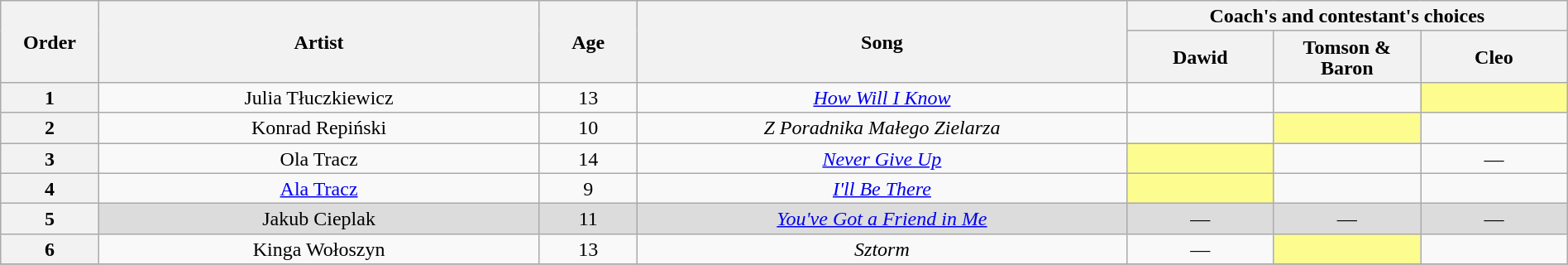<table class="wikitable" style="text-align:center; line-height:17px; width:100%;">
<tr>
<th scope="col" rowspan="2" style="width:04%;">Order</th>
<th scope="col" rowspan="2" style="width:18%;">Artist</th>
<th scope="col" rowspan="2" style="width:04%;">Age</th>
<th scope="col" rowspan="2" style="width:20%;">Song</th>
<th colspan="3">Coach's and contestant's choices</th>
</tr>
<tr>
<th style="width:06%;">Dawid</th>
<th style="width:06%;">Tomson & Baron</th>
<th style="width:06%;">Cleo</th>
</tr>
<tr>
<th>1</th>
<td>Julia Tłuczkiewicz</td>
<td>13</td>
<td><em><a href='#'>How Will I Know</a></em></td>
<td><strong></strong></td>
<td><strong></strong></td>
<td style="background:#fdfc8f;"><strong></strong></td>
</tr>
<tr>
<th>2</th>
<td>Konrad Repiński</td>
<td>10</td>
<td><em>Z Poradnika Małego Zielarza</em></td>
<td><strong></strong></td>
<td style="background:#fdfc8f;"><strong></strong></td>
<td><strong></strong></td>
</tr>
<tr>
<th>3</th>
<td>Ola Tracz</td>
<td>14</td>
<td><a href='#'><em>Never Give Up</em></a></td>
<td style="background:#fdfc8f;"><strong></strong></td>
<td><strong></strong></td>
<td>—</td>
</tr>
<tr>
<th>4</th>
<td><a href='#'>Ala Tracz</a></td>
<td>9</td>
<td><a href='#'><em>I'll Be There</em></a></td>
<td style="background:#fdfc8f;"><strong></strong></td>
<td><strong></strong></td>
<td><strong></strong></td>
</tr>
<tr style="background:#DCDCDC;">
<th>5</th>
<td>Jakub Cieplak</td>
<td>11</td>
<td><em><a href='#'>You've Got a Friend in Me</a></em></td>
<td>—</td>
<td>—</td>
<td>—</td>
</tr>
<tr>
<th>6</th>
<td>Kinga Wołoszyn</td>
<td>13</td>
<td><em>Sztorm</em></td>
<td>—</td>
<td style="background:#fdfc8f;"><strong></strong></td>
<td><strong></strong></td>
</tr>
<tr>
</tr>
</table>
